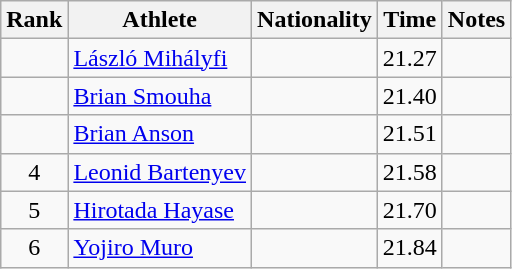<table class="wikitable sortable" style="text-align:center">
<tr>
<th>Rank</th>
<th>Athlete</th>
<th>Nationality</th>
<th>Time</th>
<th>Notes</th>
</tr>
<tr>
<td></td>
<td align=left><a href='#'>László Mihályfi</a></td>
<td align=left></td>
<td>21.27</td>
<td></td>
</tr>
<tr>
<td></td>
<td align=left><a href='#'>Brian Smouha</a></td>
<td align=left></td>
<td>21.40</td>
<td></td>
</tr>
<tr>
<td></td>
<td align=left><a href='#'>Brian Anson</a></td>
<td align=left></td>
<td>21.51</td>
<td></td>
</tr>
<tr>
<td>4</td>
<td align=left><a href='#'>Leonid Bartenyev</a></td>
<td align=left></td>
<td>21.58</td>
<td></td>
</tr>
<tr>
<td>5</td>
<td align=left><a href='#'>Hirotada Hayase</a></td>
<td align=left></td>
<td>21.70</td>
<td></td>
</tr>
<tr>
<td>6</td>
<td align=left><a href='#'>Yojiro Muro</a></td>
<td align=left></td>
<td>21.84</td>
<td></td>
</tr>
</table>
